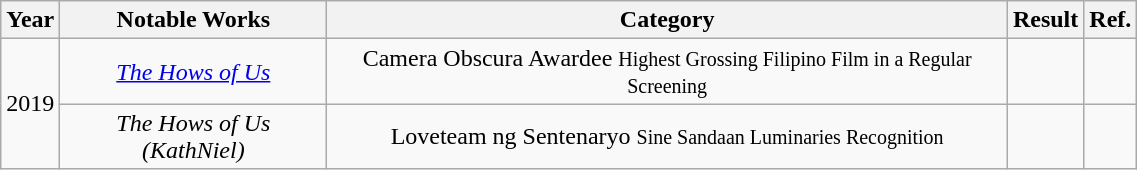<table class="wikitable sortable"  style="text-align:center; width:60%;">
<tr>
<th>Year</th>
<th>Notable Works</th>
<th>Category</th>
<th>Result</th>
<th>Ref.</th>
</tr>
<tr>
<td rowspan=2>2019</td>
<td><em><a href='#'>The Hows of Us</a></em></td>
<td>Camera Obscura Awardee <small> Highest Grossing Filipino Film in a Regular Screening </small></td>
<td></td>
<td></td>
</tr>
<tr>
<td><em>The Hows of Us (KathNiel)</em></td>
<td>Loveteam ng Sentenaryo <small> Sine Sandaan Luminaries Recognition </small></td>
<td></td>
<td></td>
</tr>
</table>
